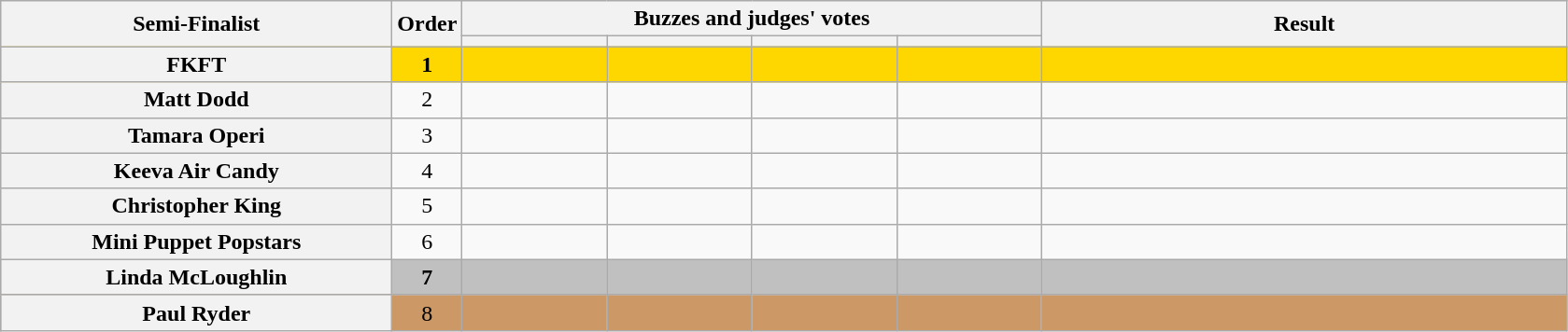<table class="wikitable plainrowheaders sortable" style="text-align:center;">
<tr>
<th scope="col" rowspan="2" class="unsortable" style="width:17em;">Semi-Finalist</th>
<th scope="col" rowspan="2" style="width:1em;">Order</th>
<th scope="col" colspan="4" class="unsortable" style="width:24em;">Buzzes and judges' votes</th>
<th scope="col" rowspan="2" style="width:23em;">Result</th>
</tr>
<tr>
<th scope="col" class="unsortable" style="width:6em;"></th>
<th scope="col" class="unsortable" style="width:6em;"></th>
<th scope="col" class="unsortable" style="width:6em;"></th>
<th scope="col" class="unsortable" style="width:6em;"></th>
</tr>
<tr style="background:gold">
<th scope="row"><strong>FKFT</strong></th>
<td><strong>1</strong></td>
<td style="text-align:center;"></td>
<td style="text-align:center;"></td>
<td style="text-align:center;"></td>
<td style="text-align:center;"></td>
<td><strong></strong></td>
</tr>
<tr>
<th scope="row">Matt Dodd</th>
<td>2</td>
<td style="text-align:center;"></td>
<td style="text-align:center;"></td>
<td style="text-align:center;"></td>
<td style="text-align:center;"></td>
<td></td>
</tr>
<tr>
<th scope="row">Tamara Operi</th>
<td>3</td>
<td style="text-align:center;"></td>
<td style="text-align:center;"></td>
<td style="text-align:center;"></td>
<td style="text-align:center;"></td>
<td></td>
</tr>
<tr>
<th scope="row">Keeva Air Candy</th>
<td>4</td>
<td style="text-align:center;"></td>
<td style="text-align:center;"></td>
<td style="text-align:center;"></td>
<td style="text-align:center;"></td>
<td></td>
</tr>
<tr>
<th scope="row">Christopher King</th>
<td>5</td>
<td style="text-align:center;"></td>
<td style="text-align:center;"></td>
<td style="text-align:center;"></td>
<td style="text-align:center;"></td>
<td></td>
</tr>
<tr>
<th scope="row">Mini Puppet Popstars</th>
<td>6</td>
<td style="text-align:center;"></td>
<td style="text-align:center;"></td>
<td style="text-align:center;"></td>
<td style="text-align:center;"></td>
<td></td>
</tr>
<tr style="background:silver">
<th scope="row"><strong>Linda McLoughlin</strong></th>
<td><strong>7</strong></td>
<td style="text-align:center;"></td>
<td style="text-align:center;"></td>
<td style="text-align:center;"></td>
<td style="text-align:center;"></td>
<td><strong></strong></td>
</tr>
<tr style="background:#c96">
<th scope="row">Paul Ryder</th>
<td>8</td>
<td style="text-align:center;"></td>
<td style="text-align:center;"></td>
<td style="text-align:center;"></td>
<td style="text-align:center;"></td>
<td></td>
</tr>
</table>
